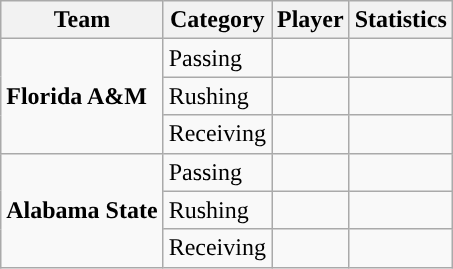<table class="wikitable" style="float: right;">
<tr>
<th>Team</th>
<th>Category</th>
<th>Player</th>
<th>Statistics</th>
</tr>
<tr>
<td rowspan=3><strong>Florida A&M</strong></td>
<td>Passing</td>
<td></td>
<td></td>
</tr>
<tr>
<td>Rushing</td>
<td></td>
<td></td>
</tr>
<tr>
<td>Receiving</td>
<td></td>
<td></td>
</tr>
<tr>
<td rowspan=3><strong>Alabama State</strong></td>
<td>Passing</td>
<td></td>
<td></td>
</tr>
<tr>
<td>Rushing</td>
<td></td>
<td></td>
</tr>
<tr>
<td>Receiving</td>
<td></td>
<td></td>
</tr>
</table>
